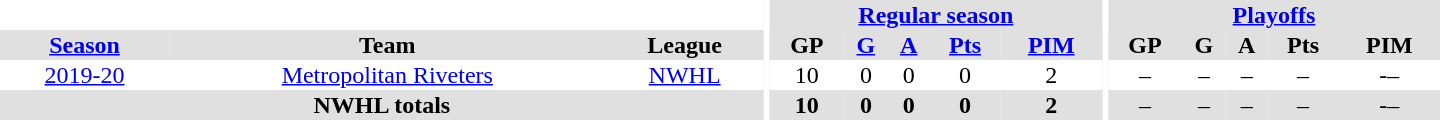<table border="0" cellpadding="1" cellspacing="0" style="text-align:center; width:60em">
<tr bgcolor="#e0e0e0">
<th colspan="3" bgcolor="#ffffff"></th>
<th rowspan="98" bgcolor="#ffffff"></th>
<th colspan="5"><a href='#'>Regular season</a></th>
<th rowspan="98" bgcolor="#ffffff"></th>
<th colspan="5"><a href='#'>Playoffs</a></th>
</tr>
<tr bgcolor="#e0e0e0">
<th><a href='#'>Season</a></th>
<th>Team</th>
<th>League</th>
<th>GP</th>
<th><a href='#'>G</a></th>
<th><a href='#'>A</a></th>
<th><a href='#'>Pts</a></th>
<th><a href='#'>PIM</a></th>
<th>GP</th>
<th>G</th>
<th>A</th>
<th>Pts</th>
<th>PIM</th>
</tr>
<tr>
<td><a href='#'>2019-20</a></td>
<td><a href='#'>Metropolitan Riveters</a></td>
<td><a href='#'>NWHL</a></td>
<td>10</td>
<td>0</td>
<td>0</td>
<td>0</td>
<td>2</td>
<td>–</td>
<td>–</td>
<td>–</td>
<td>–</td>
<td>-–</td>
</tr>
<tr bgcolor="#e0e0e0">
<th colspan="3">NWHL totals</th>
<th>10</th>
<th>0</th>
<th>0</th>
<th>0</th>
<th>2</th>
<td>–</td>
<td>–</td>
<td>–</td>
<td>–</td>
<td>-–</td>
</tr>
</table>
